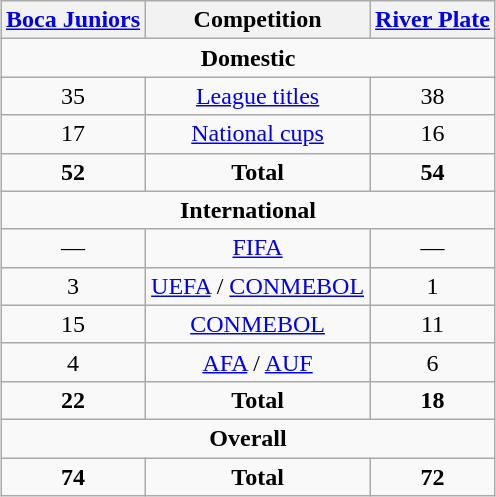<table class="wikitable" style="width:auto; margin:auto; text-align:center">
<tr>
<th><a href='#'>Boca Juniors</a></th>
<th>Competition</th>
<th><a href='#'>River Plate</a></th>
</tr>
<tr>
<td colspan="4"><strong>Domestic</strong></td>
</tr>
<tr>
<td>35</td>
<td><a href='#'>League titles</a></td>
<td>38</td>
</tr>
<tr>
<td>17</td>
<td><a href='#'>National cups</a></td>
<td>16</td>
</tr>
<tr>
<td><strong>52</strong></td>
<td><strong>Total</strong></td>
<td><strong>54</strong></td>
</tr>
<tr>
<td colspan="4"><strong>International</strong></td>
</tr>
<tr>
<td>—</td>
<td><a href='#'>FIFA</a></td>
<td>—</td>
</tr>
<tr>
<td>3</td>
<td><a href='#'>UEFA</a> / <a href='#'>CONMEBOL</a></td>
<td>1</td>
</tr>
<tr>
<td>15</td>
<td><a href='#'>CONMEBOL</a></td>
<td>11</td>
</tr>
<tr>
<td>4</td>
<td><a href='#'>AFA</a> / <a href='#'>AUF</a></td>
<td>6</td>
</tr>
<tr>
<td><strong>22</strong></td>
<td><strong>Total</strong></td>
<td><strong>18</strong></td>
</tr>
<tr>
<td colspan="4"><strong>Overall</strong></td>
</tr>
<tr>
<td><strong>74</strong></td>
<td><strong>Total</strong></td>
<td><strong>72</strong></td>
</tr>
</table>
